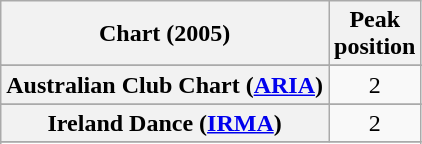<table class="wikitable sortable plainrowheaders" style="text-align:center">
<tr>
<th scope="col">Chart (2005)</th>
<th scope="col">Peak<br>position</th>
</tr>
<tr>
</tr>
<tr>
<th scope="row">Australian Club Chart (<a href='#'>ARIA</a>)</th>
<td>2</td>
</tr>
<tr>
</tr>
<tr>
</tr>
<tr>
</tr>
<tr>
</tr>
<tr>
</tr>
<tr>
</tr>
<tr>
<th scope="row">Ireland Dance (<a href='#'>IRMA</a>)</th>
<td>2</td>
</tr>
<tr>
</tr>
<tr>
</tr>
<tr>
</tr>
<tr>
</tr>
<tr>
</tr>
</table>
